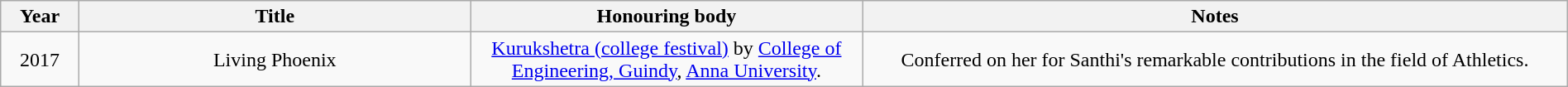<table class="wikitable" style="width:100%;">
<tr>
<th width=5%>Year</th>
<th style="width:25%;">Title</th>
<th style="width:25%;">Honouring body</th>
<th style="width:45%;">Notes</th>
</tr>
<tr style="text-align:center;">
<td>2017</td>
<td>Living Phoenix</td>
<td><a href='#'>Kurukshetra (college festival)</a> by <a href='#'>College of Engineering, Guindy</a>, <a href='#'>Anna University</a>.</td>
<td>Conferred on her for Santhi's remarkable contributions in the field of Athletics.</td>
</tr>
</table>
